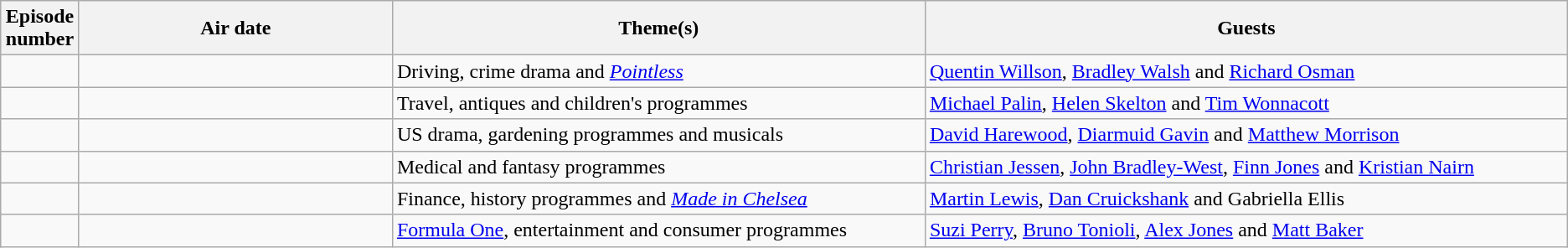<table class="wikitable">
<tr>
<th width="5%">Episode number</th>
<th width="20%">Air date</th>
<th>Theme(s)</th>
<th>Guests</th>
</tr>
<tr>
<td></td>
<td></td>
<td>Driving, crime drama and <em><a href='#'>Pointless</a></em></td>
<td><a href='#'>Quentin Willson</a>, <a href='#'>Bradley Walsh</a> and <a href='#'>Richard Osman</a></td>
</tr>
<tr>
<td></td>
<td></td>
<td>Travel, antiques and children's programmes</td>
<td><a href='#'>Michael Palin</a>, <a href='#'>Helen Skelton</a> and <a href='#'>Tim Wonnacott</a></td>
</tr>
<tr>
<td></td>
<td></td>
<td>US drama, gardening programmes and musicals</td>
<td><a href='#'>David Harewood</a>, <a href='#'>Diarmuid Gavin</a> and <a href='#'>Matthew Morrison</a></td>
</tr>
<tr>
<td></td>
<td></td>
<td>Medical and fantasy programmes</td>
<td><a href='#'>Christian Jessen</a>, <a href='#'>John Bradley-West</a>, <a href='#'>Finn Jones</a> and <a href='#'>Kristian Nairn</a></td>
</tr>
<tr>
<td></td>
<td></td>
<td>Finance, history programmes and <em><a href='#'>Made in Chelsea</a></em></td>
<td><a href='#'>Martin Lewis</a>, <a href='#'>Dan Cruickshank</a> and Gabriella Ellis</td>
</tr>
<tr>
<td></td>
<td></td>
<td><a href='#'>Formula One</a>, entertainment and consumer programmes</td>
<td><a href='#'>Suzi Perry</a>, <a href='#'>Bruno Tonioli</a>, <a href='#'>Alex Jones</a> and <a href='#'>Matt Baker</a></td>
</tr>
</table>
